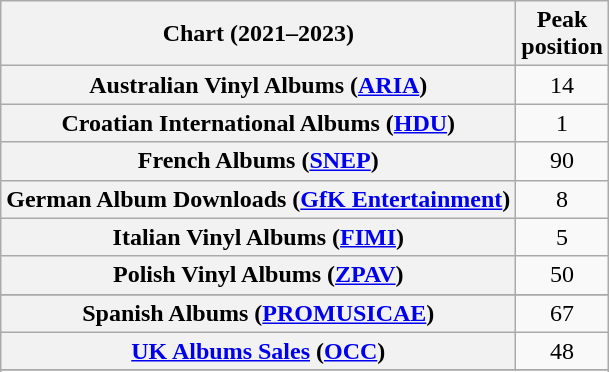<table class="wikitable sortable plainrowheaders" style="text-align:center">
<tr>
<th scope="col">Chart (2021–2023)</th>
<th scope="col">Peak<br>position</th>
</tr>
<tr>
<th scope="row">Australian Vinyl Albums (<a href='#'>ARIA</a>)</th>
<td>14</td>
</tr>
<tr>
<th scope="row">Croatian International Albums (<a href='#'>HDU</a>)</th>
<td>1</td>
</tr>
<tr>
<th scope="row">French Albums (<a href='#'>SNEP</a>)</th>
<td>90</td>
</tr>
<tr>
<th scope="row">German Album Downloads (<a href='#'>GfK Entertainment</a>)</th>
<td>8</td>
</tr>
<tr>
<th scope="row">Italian Vinyl Albums (<a href='#'>FIMI</a>)</th>
<td>5</td>
</tr>
<tr>
<th scope="row">Polish Vinyl Albums (<a href='#'>ZPAV</a>)</th>
<td>50</td>
</tr>
<tr>
</tr>
<tr>
</tr>
<tr>
<th scope="row">Spanish Albums (<a href='#'>PROMUSICAE</a>)</th>
<td>67</td>
</tr>
<tr>
<th scope="row"><a href='#'>UK Albums Sales</a> (<a href='#'>OCC</a>)</th>
<td>48</td>
</tr>
<tr>
</tr>
<tr>
</tr>
<tr>
</tr>
</table>
